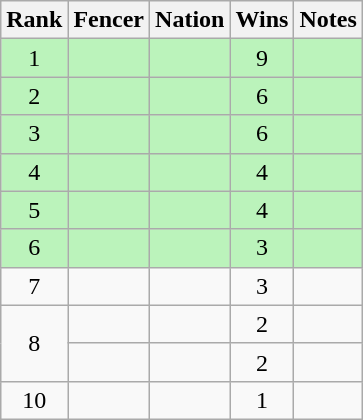<table class="wikitable sortable" style="text-align:center">
<tr>
<th>Rank</th>
<th>Fencer</th>
<th>Nation</th>
<th>Wins</th>
<th>Notes</th>
</tr>
<tr style="background:#bbf3bb;">
<td>1</td>
<td align=left></td>
<td align=left></td>
<td>9</td>
<td></td>
</tr>
<tr style="background:#bbf3bb;">
<td>2</td>
<td align=left></td>
<td align=left></td>
<td>6</td>
<td></td>
</tr>
<tr style="background:#bbf3bb;">
<td>3</td>
<td align=left></td>
<td align=left></td>
<td>6</td>
<td></td>
</tr>
<tr style="background:#bbf3bb;">
<td>4</td>
<td align=left></td>
<td align=left></td>
<td>4</td>
<td></td>
</tr>
<tr style="background:#bbf3bb;">
<td>5</td>
<td align=left></td>
<td align=left></td>
<td>4</td>
<td></td>
</tr>
<tr style="background:#bbf3bb;">
<td>6</td>
<td align=left></td>
<td align=left></td>
<td>3</td>
<td></td>
</tr>
<tr>
<td>7</td>
<td align=left></td>
<td align=left></td>
<td>3</td>
<td></td>
</tr>
<tr>
<td rowspan=2>8</td>
<td align=left></td>
<td align=left></td>
<td>2</td>
<td></td>
</tr>
<tr>
<td align=left></td>
<td align=left></td>
<td>2</td>
<td></td>
</tr>
<tr>
<td>10</td>
<td align=left></td>
<td align=left></td>
<td>1</td>
<td></td>
</tr>
</table>
